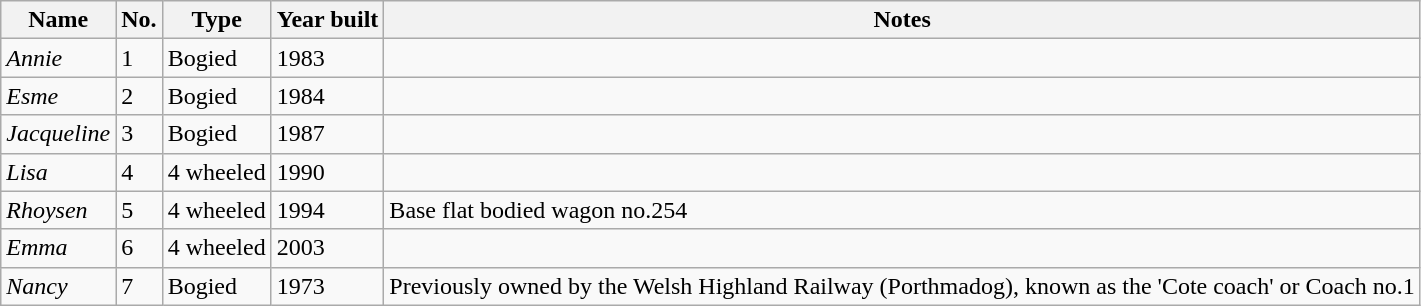<table class="wikitable">
<tr>
<th>Name</th>
<th>No.</th>
<th>Type</th>
<th>Year built</th>
<th>Notes</th>
</tr>
<tr>
<td><em>Annie</em></td>
<td>1</td>
<td>Bogied</td>
<td>1983</td>
<td></td>
</tr>
<tr>
<td><em>Esme</em></td>
<td>2</td>
<td>Bogied</td>
<td>1984</td>
<td></td>
</tr>
<tr>
<td><em>Jacqueline</em></td>
<td>3</td>
<td>Bogied</td>
<td>1987</td>
<td></td>
</tr>
<tr>
<td><em>Lisa</em></td>
<td>4</td>
<td>4 wheeled</td>
<td>1990</td>
<td></td>
</tr>
<tr>
<td><em>Rhoysen</em></td>
<td>5</td>
<td>4 wheeled</td>
<td>1994</td>
<td>Base flat bodied wagon no.254</td>
</tr>
<tr>
<td><em>Emma</em></td>
<td>6</td>
<td>4 wheeled</td>
<td>2003</td>
<td></td>
</tr>
<tr>
<td><em>Nancy</em></td>
<td>7</td>
<td>Bogied</td>
<td>1973</td>
<td>Previously owned by the Welsh Highland Railway (Porthmadog), known as the 'Cote coach' or Coach no.1</td>
</tr>
</table>
